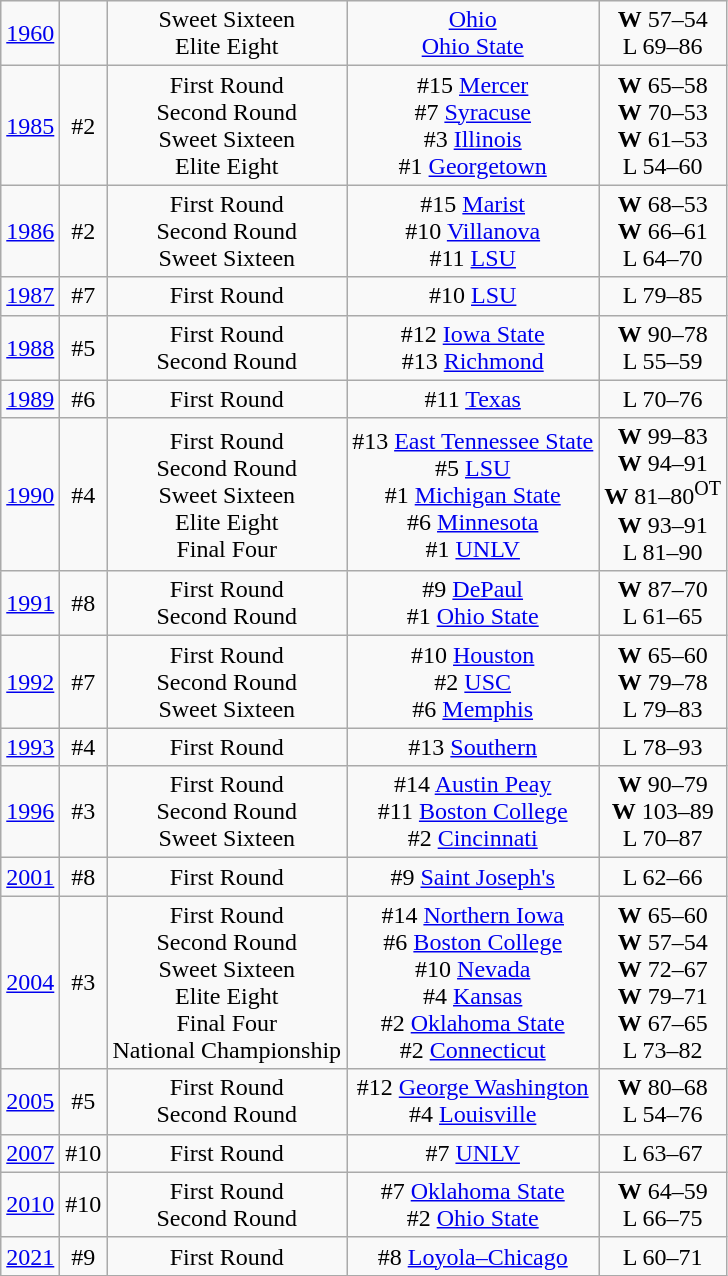<table class="wikitable">
<tr align="center">
<td><a href='#'>1960</a></td>
<td></td>
<td>Sweet Sixteen<br>Elite Eight</td>
<td><a href='#'>Ohio</a><br><a href='#'>Ohio State</a></td>
<td><strong>W</strong> 57–54<br>L 69–86</td>
</tr>
<tr align="center">
<td><a href='#'>1985</a></td>
<td>#2</td>
<td>First Round<br>Second Round<br>Sweet Sixteen<br>Elite Eight</td>
<td>#15 <a href='#'>Mercer</a><br>#7 <a href='#'>Syracuse</a><br>#3 <a href='#'>Illinois</a><br>#1 <a href='#'>Georgetown</a></td>
<td><strong>W</strong> 65–58<br><strong>W</strong> 70–53<br><strong>W</strong> 61–53<br>L 54–60</td>
</tr>
<tr align="center">
<td><a href='#'>1986</a></td>
<td>#2</td>
<td>First Round<br>Second Round<br>Sweet Sixteen</td>
<td>#15 <a href='#'>Marist</a><br>#10 <a href='#'>Villanova</a><br>#11 <a href='#'>LSU</a></td>
<td><strong>W</strong> 68–53<br><strong>W</strong> 66–61<br>L 64–70</td>
</tr>
<tr align="center">
<td><a href='#'>1987</a></td>
<td>#7</td>
<td>First Round</td>
<td>#10 <a href='#'>LSU</a></td>
<td>L 79–85</td>
</tr>
<tr align="center">
<td><a href='#'>1988</a></td>
<td>#5</td>
<td>First Round<br>Second Round</td>
<td>#12 <a href='#'>Iowa State</a><br>#13 <a href='#'>Richmond</a></td>
<td><strong>W</strong> 90–78<br>L 55–59</td>
</tr>
<tr align="center">
<td><a href='#'>1989</a></td>
<td>#6</td>
<td>First Round</td>
<td>#11 <a href='#'>Texas</a></td>
<td>L 70–76</td>
</tr>
<tr align="center">
<td><a href='#'>1990</a></td>
<td>#4</td>
<td>First Round<br>Second Round<br>Sweet Sixteen<br>Elite Eight<br>Final Four</td>
<td>#13 <a href='#'>East Tennessee State</a><br>#5 <a href='#'>LSU</a><br>#1 <a href='#'>Michigan State</a><br>#6 <a href='#'>Minnesota</a><br>#1 <a href='#'>UNLV</a></td>
<td><strong>W</strong> 99–83<br><strong>W</strong> 94–91<br><strong>W</strong> 81–80<sup>OT</sup><br><strong>W</strong> 93–91<br>L 81–90</td>
</tr>
<tr align="center">
<td><a href='#'>1991</a></td>
<td>#8</td>
<td>First Round<br>Second Round</td>
<td>#9 <a href='#'>DePaul</a><br>#1 <a href='#'>Ohio State</a></td>
<td><strong>W</strong> 87–70<br>L 61–65</td>
</tr>
<tr align="center">
<td><a href='#'>1992</a></td>
<td>#7</td>
<td>First Round<br>Second Round<br>Sweet Sixteen</td>
<td>#10 <a href='#'>Houston</a><br>#2 <a href='#'>USC</a><br>#6 <a href='#'>Memphis</a></td>
<td><strong>W</strong> 65–60<br><strong>W</strong> 79–78<br>L 79–83</td>
</tr>
<tr align="center">
<td><a href='#'>1993</a></td>
<td>#4</td>
<td>First Round</td>
<td>#13 <a href='#'>Southern</a></td>
<td>L 78–93</td>
</tr>
<tr align="center">
<td><a href='#'>1996</a></td>
<td>#3</td>
<td>First Round<br>Second Round<br>Sweet Sixteen</td>
<td>#14 <a href='#'>Austin Peay</a><br>#11 <a href='#'>Boston College</a><br>#2 <a href='#'>Cincinnati</a></td>
<td><strong>W</strong> 90–79<br><strong>W</strong> 103–89<br>L 70–87</td>
</tr>
<tr align="center">
<td><a href='#'>2001</a></td>
<td>#8</td>
<td>First Round</td>
<td>#9 <a href='#'>Saint Joseph's</a></td>
<td>L 62–66</td>
</tr>
<tr align="center">
<td><a href='#'>2004</a></td>
<td>#3</td>
<td>First Round<br>Second Round<br>Sweet Sixteen<br>Elite Eight<br>Final Four<br>National Championship</td>
<td>#14 <a href='#'>Northern Iowa</a><br>#6 <a href='#'>Boston College</a><br>#10 <a href='#'>Nevada</a><br>#4 <a href='#'>Kansas</a><br>#2 <a href='#'>Oklahoma State</a><br>#2 <a href='#'>Connecticut</a></td>
<td><strong>W</strong> 65–60<br><strong>W</strong> 57–54<br><strong>W</strong> 72–67<br><strong>W</strong> 79–71<br><strong>W</strong> 67–65<br>L 73–82</td>
</tr>
<tr align="center">
<td><a href='#'>2005</a></td>
<td>#5</td>
<td>First Round<br>Second Round</td>
<td>#12 <a href='#'>George Washington</a><br>#4 <a href='#'>Louisville</a></td>
<td><strong>W</strong> 80–68<br>L 54–76</td>
</tr>
<tr align="center">
<td><a href='#'>2007</a></td>
<td>#10</td>
<td>First Round</td>
<td>#7 <a href='#'>UNLV</a></td>
<td>L 63–67</td>
</tr>
<tr align="center">
<td><a href='#'>2010</a></td>
<td>#10</td>
<td>First Round<br>Second Round</td>
<td>#7 <a href='#'>Oklahoma State</a><br>#2 <a href='#'>Ohio State</a></td>
<td><strong>W</strong> 64–59<br>L 66–75</td>
</tr>
<tr align="center">
<td><a href='#'>2021</a></td>
<td>#9</td>
<td>First Round</td>
<td>#8 <a href='#'>Loyola–Chicago</a></td>
<td>L 60–71</td>
</tr>
</table>
